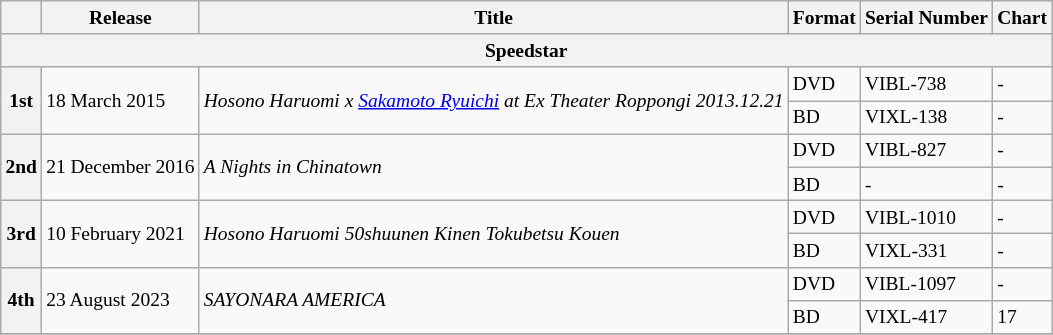<table class="wikitable" style="font-size:small">
<tr>
<th></th>
<th>Release</th>
<th>Title</th>
<th>Format</th>
<th>Serial Number</th>
<th>Chart</th>
</tr>
<tr>
<th colspan="6">Speedstar</th>
</tr>
<tr>
<th rowspan="2">1st</th>
<td rowspan="2">18 March 2015</td>
<td rowspan="2"><em>Hosono Haruomi x <a href='#'>Sakamoto Ryuichi</a> at Ex Theater Roppongi 2013.12.21</em></td>
<td>DVD</td>
<td>VIBL-738</td>
<td>-</td>
</tr>
<tr>
<td>BD</td>
<td>VIXL-138</td>
<td>-</td>
</tr>
<tr>
<th rowspan="2">2nd</th>
<td rowspan="2">21 December 2016</td>
<td rowspan="2"><em>A Nights in Chinatown</em></td>
<td>DVD</td>
<td>VIBL-827</td>
<td>-</td>
</tr>
<tr>
<td>BD</td>
<td>-</td>
<td>-</td>
</tr>
<tr>
<th rowspan="2">3rd</th>
<td rowspan="2">10 February 2021</td>
<td rowspan="2"><em>Hosono Haruomi 50shuunen Kinen Tokubetsu Kouen</em></td>
<td>DVD</td>
<td>VIBL-1010</td>
<td>-</td>
</tr>
<tr>
<td>BD</td>
<td>VIXL-331</td>
<td>-</td>
</tr>
<tr>
<th rowspan="2">4th</th>
<td rowspan="2">23 August 2023</td>
<td rowspan="2"><em>SAYONARA AMERICA</em></td>
<td>DVD</td>
<td>VIBL-1097</td>
<td>-</td>
</tr>
<tr>
<td>BD</td>
<td>VIXL-417</td>
<td>17</td>
</tr>
<tr>
</tr>
</table>
